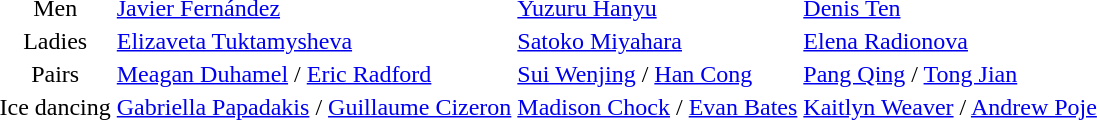<table>
<tr>
<td align=center>Men</td>
<td> <a href='#'>Javier Fernández</a></td>
<td> <a href='#'>Yuzuru Hanyu</a></td>
<td> <a href='#'>Denis Ten</a></td>
</tr>
<tr>
<td align=center>Ladies</td>
<td> <a href='#'>Elizaveta Tuktamysheva</a></td>
<td> <a href='#'>Satoko Miyahara</a></td>
<td> <a href='#'>Elena Radionova</a></td>
</tr>
<tr>
<td align=center>Pairs</td>
<td> <a href='#'>Meagan Duhamel</a> / <a href='#'>Eric Radford</a></td>
<td> <a href='#'>Sui Wenjing</a> / <a href='#'>Han Cong</a></td>
<td> <a href='#'>Pang Qing</a> / <a href='#'>Tong Jian</a></td>
</tr>
<tr>
<td align=center>Ice dancing</td>
<td> <a href='#'>Gabriella Papadakis</a> / <a href='#'>Guillaume Cizeron</a></td>
<td> <a href='#'>Madison Chock</a> / <a href='#'>Evan Bates</a></td>
<td> <a href='#'>Kaitlyn Weaver</a> / <a href='#'>Andrew Poje</a></td>
</tr>
</table>
